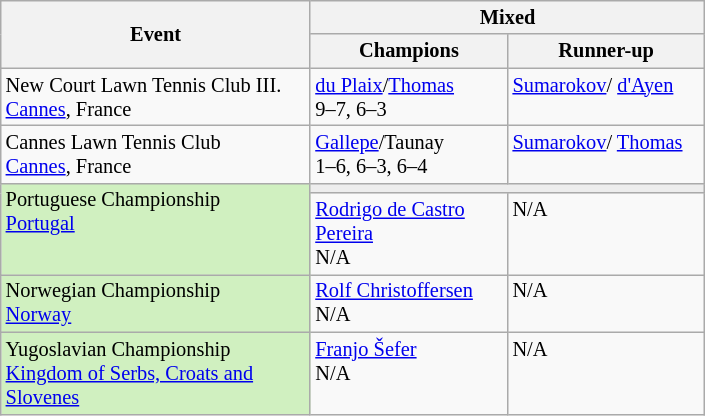<table class="wikitable" style="font-size:85%;">
<tr>
<th rowspan="2" style="width:200px;">Event</th>
<th colspan="2" style="width:250px;">Mixed</th>
</tr>
<tr>
<th style="width:125px;">Champions</th>
<th style="width:125px;">Runner-up</th>
</tr>
<tr valign=top>
<td>New Court Lawn Tennis Club III.<br><a href='#'>Cannes</a>, France</td>
<td> <a href='#'>du Plaix</a>/<a href='#'>Thomas</a><br>9–7, 6–3</td>
<td><a href='#'>Sumarokov</a>/ <a href='#'>d'Ayen</a></td>
</tr>
<tr valign=top>
<td>Cannes Lawn Tennis Club<br><a href='#'>Cannes</a>, France</td>
<td> <a href='#'>Gallepe</a>/Taunay<br>1–6, 6–3, 6–4</td>
<td><a href='#'>Sumarokov</a>/ <a href='#'>Thomas</a></td>
</tr>
<tr valign=top>
<td rowspan=2 style="background:#d0f0c0">Portuguese Championship<br><a href='#'>Portugal</a></td>
<td colspan="2" style="background:#ededed; width:250px;"></td>
</tr>
<tr valign=top>
<td> <a href='#'>Rodrigo de Castro Pereira</a><br>N/A</td>
<td>N/A</td>
</tr>
<tr valign=top>
<td style="background:#d0f0c0">Norwegian Championship<br><a href='#'>Norway</a></td>
<td> <a href='#'>Rolf Christoffersen</a><br>N/A</td>
<td>N/A</td>
</tr>
<tr valign=top>
<td style="background:#d0f0c0">Yugoslavian Championship<br><a href='#'>Kingdom of Serbs, Croats and Slovenes</a></td>
<td> <a href='#'>Franjo Šefer</a><br>N/A</td>
<td>N/A</td>
</tr>
</table>
